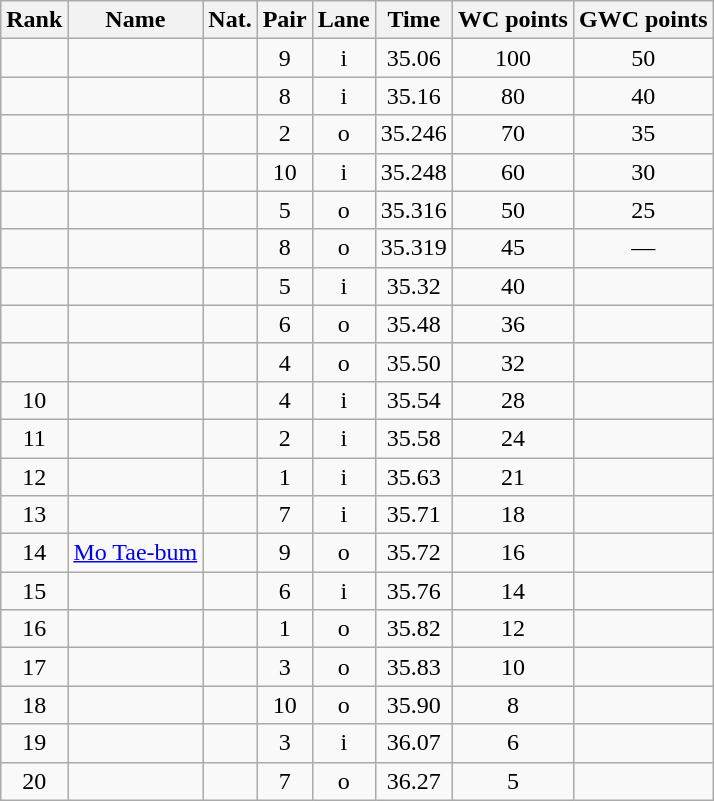<table class="wikitable sortable" style="text-align:center">
<tr>
<th>Rank</th>
<th>Name</th>
<th>Nat.</th>
<th>Pair</th>
<th>Lane</th>
<th>Time</th>
<th>WC points</th>
<th>GWC points</th>
</tr>
<tr>
<td></td>
<td align=left></td>
<td></td>
<td>9</td>
<td>i</td>
<td>35.06</td>
<td>100</td>
<td>50</td>
</tr>
<tr>
<td></td>
<td align=left></td>
<td></td>
<td>8</td>
<td>i</td>
<td>35.16</td>
<td>80</td>
<td>40</td>
</tr>
<tr>
<td></td>
<td align=left></td>
<td></td>
<td>2</td>
<td>o</td>
<td>35.246</td>
<td>70</td>
<td>35</td>
</tr>
<tr>
<td></td>
<td align=left></td>
<td></td>
<td>10</td>
<td>i</td>
<td>35.248</td>
<td>60</td>
<td>30</td>
</tr>
<tr>
<td></td>
<td align=left></td>
<td></td>
<td>5</td>
<td>o</td>
<td>35.316</td>
<td>50</td>
<td>25</td>
</tr>
<tr>
<td></td>
<td align=left></td>
<td></td>
<td>8</td>
<td>o</td>
<td>35.319</td>
<td>45</td>
<td>—</td>
</tr>
<tr>
<td></td>
<td align=left></td>
<td></td>
<td>5</td>
<td>i</td>
<td>35.32</td>
<td>40</td>
<td></td>
</tr>
<tr>
<td></td>
<td align=left></td>
<td></td>
<td>6</td>
<td>o</td>
<td>35.48</td>
<td>36</td>
<td></td>
</tr>
<tr>
<td></td>
<td align=left></td>
<td></td>
<td>4</td>
<td>o</td>
<td>35.50</td>
<td>32</td>
<td></td>
</tr>
<tr>
<td>10</td>
<td align=left></td>
<td></td>
<td>4</td>
<td>i</td>
<td>35.54</td>
<td>28</td>
<td></td>
</tr>
<tr>
<td>11</td>
<td align=left></td>
<td></td>
<td>2</td>
<td>i</td>
<td>35.58</td>
<td>24</td>
<td></td>
</tr>
<tr>
<td>12</td>
<td align=left></td>
<td></td>
<td>1</td>
<td>i</td>
<td>35.63</td>
<td>21</td>
<td></td>
</tr>
<tr>
<td>13</td>
<td align=left></td>
<td></td>
<td>7</td>
<td>i</td>
<td>35.71</td>
<td>18</td>
<td></td>
</tr>
<tr>
<td>14</td>
<td align=left><a href='#'>Mo Tae-bum</a></td>
<td></td>
<td>9</td>
<td>o</td>
<td>35.72</td>
<td>16</td>
<td></td>
</tr>
<tr>
<td>15</td>
<td align=left></td>
<td></td>
<td>6</td>
<td>i</td>
<td>35.76</td>
<td>14</td>
<td></td>
</tr>
<tr>
<td>16</td>
<td align=left></td>
<td></td>
<td>1</td>
<td>o</td>
<td>35.82</td>
<td>12</td>
<td></td>
</tr>
<tr>
<td>17</td>
<td align=left></td>
<td></td>
<td>3</td>
<td>o</td>
<td>35.83</td>
<td>10</td>
<td></td>
</tr>
<tr>
<td>18</td>
<td align=left></td>
<td></td>
<td>10</td>
<td>o</td>
<td>35.90</td>
<td>8</td>
<td></td>
</tr>
<tr>
<td>19</td>
<td align=left></td>
<td></td>
<td>3</td>
<td>i</td>
<td>36.07</td>
<td>6</td>
<td></td>
</tr>
<tr>
<td>20</td>
<td align=left></td>
<td></td>
<td>7</td>
<td>o</td>
<td>36.27</td>
<td>5</td>
<td></td>
</tr>
</table>
